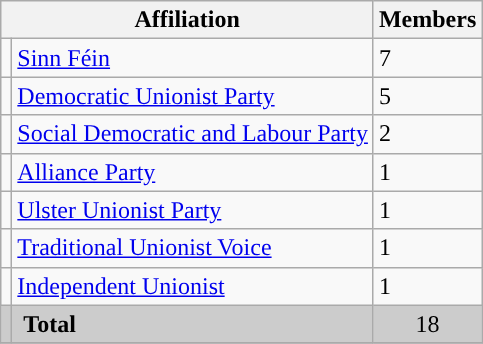<table class="wikitable">
<tr>
<th colspan="2">Affiliation</th>
<th>Members</th>
</tr>
<tr>
<td></td>
<td><a href='#'>Sinn Féin</a></td>
<td>7</td>
</tr>
<tr>
<td></td>
<td><a href='#'>Democratic Unionist Party</a></td>
<td>5</td>
</tr>
<tr>
<td></td>
<td><a href='#'>Social Democratic and Labour Party</a></td>
<td>2</td>
</tr>
<tr>
<td></td>
<td><a href='#'>Alliance Party</a></td>
<td>1</td>
</tr>
<tr>
<td></td>
<td><a href='#'>Ulster Unionist Party</a></td>
<td>1</td>
</tr>
<tr>
<td></td>
<td><a href='#'>Traditional Unionist Voice</a></td>
<td>1</td>
</tr>
<tr>
<td></td>
<td><a href='#'>Independent Unionist</a></td>
<td>1</td>
</tr>
<tr bgcolor="CCCCCC">
<td></td>
<td> <strong>Total</strong></td>
<td style="text-align:center;">18</td>
</tr>
<tr>
</tr>
</table>
